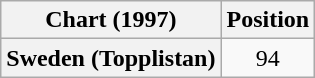<table class="wikitable plainrowheaders" style="text-align:center">
<tr>
<th scope="col">Chart (1997)</th>
<th scope="col">Position</th>
</tr>
<tr>
<th scope="row">Sweden (Topplistan)</th>
<td>94</td>
</tr>
</table>
